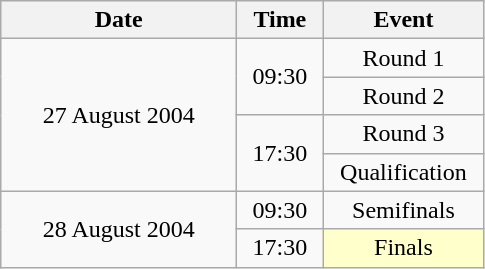<table class = "wikitable" style="text-align:center;">
<tr>
<th width=150>Date</th>
<th width=50>Time</th>
<th width=100>Event</th>
</tr>
<tr>
<td rowspan=4>27 August 2004</td>
<td rowspan=2>09:30</td>
<td>Round 1</td>
</tr>
<tr>
<td>Round 2</td>
</tr>
<tr>
<td rowspan=2>17:30</td>
<td>Round 3</td>
</tr>
<tr>
<td>Qualification</td>
</tr>
<tr>
<td rowspan=2>28 August 2004</td>
<td>09:30</td>
<td>Semifinals</td>
</tr>
<tr>
<td>17:30</td>
<td bgcolor=ffffcc>Finals</td>
</tr>
</table>
